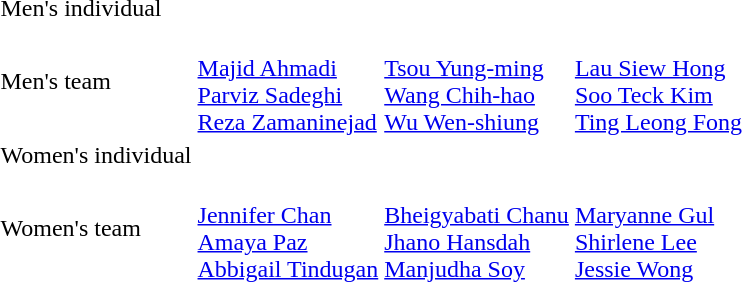<table>
<tr>
<td>Men's individual</td>
<td></td>
<td></td>
<td></td>
</tr>
<tr>
<td>Men's team</td>
<td><br><a href='#'>Majid Ahmadi</a><br><a href='#'>Parviz Sadeghi</a><br><a href='#'>Reza Zamaninejad</a></td>
<td><br><a href='#'>Tsou Yung-ming</a><br><a href='#'>Wang Chih-hao</a><br><a href='#'>Wu Wen-shiung</a></td>
<td><br><a href='#'>Lau Siew Hong</a><br><a href='#'>Soo Teck Kim</a><br><a href='#'>Ting Leong Fong</a></td>
</tr>
<tr>
<td>Women's individual</td>
<td></td>
<td></td>
<td></td>
</tr>
<tr>
<td>Women's team</td>
<td><br><a href='#'>Jennifer Chan</a><br><a href='#'>Amaya Paz</a><br><a href='#'>Abbigail Tindugan</a></td>
<td><br><a href='#'>Bheigyabati Chanu</a><br><a href='#'>Jhano Hansdah</a><br><a href='#'>Manjudha Soy</a></td>
<td><br><a href='#'>Maryanne Gul</a><br><a href='#'>Shirlene Lee</a><br><a href='#'>Jessie Wong</a></td>
</tr>
</table>
